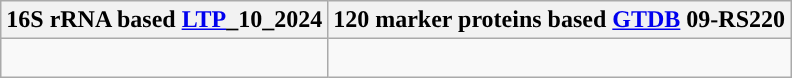<table class="wikitable">
<tr>
<th colspan=1>16S rRNA based <a href='#'>LTP</a>_10_2024</th>
<th colspan=1>120 marker proteins based <a href='#'>GTDB</a> 09-RS220</th>
</tr>
<tr>
<td style="vertical-align:top"><br></td>
<td><br></td>
</tr>
</table>
